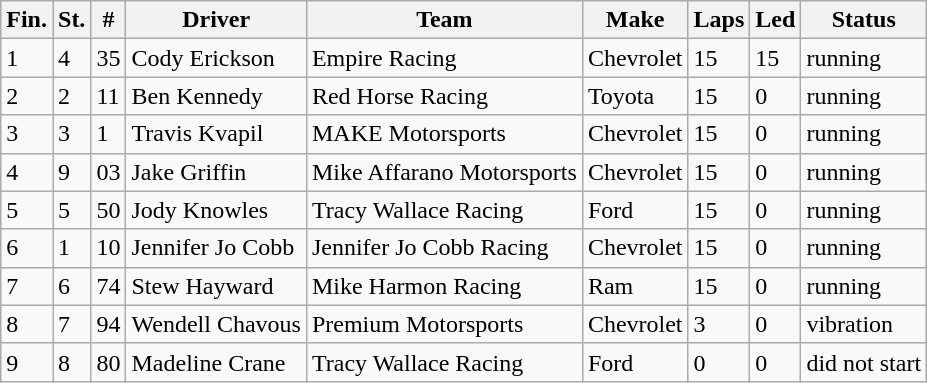<table class="sortable wikitable" border="1">
<tr>
<th>Fin.</th>
<th>St.</th>
<th>#</th>
<th>Driver</th>
<th>Team</th>
<th>Make</th>
<th>Laps</th>
<th>Led</th>
<th>Status</th>
</tr>
<tr>
<td>1</td>
<td>4</td>
<td>35</td>
<td>Cody Erickson</td>
<td>Empire Racing</td>
<td>Chevrolet</td>
<td>15</td>
<td>15</td>
<td>running</td>
</tr>
<tr>
<td>2</td>
<td>2</td>
<td>11</td>
<td>Ben Kennedy</td>
<td>Red Horse Racing</td>
<td>Toyota</td>
<td>15</td>
<td>0</td>
<td>running</td>
</tr>
<tr>
<td>3</td>
<td>3</td>
<td>1</td>
<td>Travis Kvapil</td>
<td>MAKE Motorsports</td>
<td>Chevrolet</td>
<td>15</td>
<td>0</td>
<td>running</td>
</tr>
<tr>
<td>4</td>
<td>9</td>
<td>03</td>
<td>Jake Griffin</td>
<td>Mike Affarano Motorsports</td>
<td>Chevrolet</td>
<td>15</td>
<td>0</td>
<td>running</td>
</tr>
<tr>
<td>5</td>
<td>5</td>
<td>50</td>
<td>Jody Knowles</td>
<td>Tracy Wallace Racing</td>
<td>Ford</td>
<td>15</td>
<td>0</td>
<td>running</td>
</tr>
<tr>
<td>6</td>
<td>1</td>
<td>10</td>
<td>Jennifer Jo Cobb</td>
<td>Jennifer Jo Cobb Racing</td>
<td>Chevrolet</td>
<td>15</td>
<td>0</td>
<td>running</td>
</tr>
<tr>
<td>7</td>
<td>6</td>
<td>74</td>
<td>Stew Hayward</td>
<td>Mike Harmon Racing</td>
<td>Ram</td>
<td>15</td>
<td>0</td>
<td>running</td>
</tr>
<tr>
<td>8</td>
<td>7</td>
<td>94</td>
<td>Wendell Chavous</td>
<td>Premium Motorsports</td>
<td>Chevrolet</td>
<td>3</td>
<td>0</td>
<td>vibration</td>
</tr>
<tr>
<td>9</td>
<td>8</td>
<td>80</td>
<td>Madeline Crane</td>
<td>Tracy Wallace Racing</td>
<td>Ford</td>
<td>0</td>
<td>0</td>
<td>did not start</td>
</tr>
</table>
